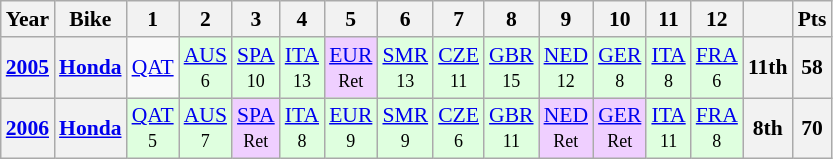<table class="wikitable" style="text-align:center; font-size:90%">
<tr>
<th>Year</th>
<th>Bike</th>
<th>1</th>
<th>2</th>
<th>3</th>
<th>4</th>
<th>5</th>
<th>6</th>
<th>7</th>
<th>8</th>
<th>9</th>
<th>10</th>
<th>11</th>
<th>12</th>
<th></th>
<th>Pts</th>
</tr>
<tr>
<th><a href='#'>2005</a></th>
<th><a href='#'>Honda</a></th>
<td><a href='#'>QAT</a></td>
<td style="background:#DFFFDF;"><a href='#'>AUS</a><br><small>6</small></td>
<td style="background:#DFFFDF;"><a href='#'>SPA</a><br><small>10</small></td>
<td style="background:#DFFFDF;"><a href='#'>ITA</a><br><small>13</small></td>
<td style="background:#EFCFFF;"><a href='#'>EUR</a><br><small>Ret</small></td>
<td style="background:#DFFFDF;"><a href='#'>SMR</a><br><small>13</small></td>
<td style="background:#DFFFDF;"><a href='#'>CZE</a><br><small>11</small></td>
<td style="background:#DFFFDF;"><a href='#'>GBR</a><br><small>15</small></td>
<td style="background:#DFFFDF;"><a href='#'>NED</a><br><small>12</small></td>
<td style="background:#DFFFDF;"><a href='#'>GER</a><br><small>8</small></td>
<td style="background:#DFFFDF;"><a href='#'>ITA</a><br><small>8</small></td>
<td style="background:#DFFFDF;"><a href='#'>FRA</a><br><small>6</small></td>
<th>11th</th>
<th>58</th>
</tr>
<tr>
<th><a href='#'>2006</a></th>
<th><a href='#'>Honda</a></th>
<td style="background:#DFFFDF;"><a href='#'>QAT</a><br><small>5</small></td>
<td style="background:#DFFFDF;"><a href='#'>AUS</a><br><small>7</small></td>
<td style="background:#EFCFFF;"><a href='#'>SPA</a><br><small>Ret</small></td>
<td style="background:#DFFFDF;"><a href='#'>ITA</a><br><small>8</small></td>
<td style="background:#DFFFDF;"><a href='#'>EUR</a><br><small>9</small></td>
<td style="background:#DFFFDF;"><a href='#'>SMR</a><br><small>9</small></td>
<td style="background:#DFFFDF;"><a href='#'>CZE</a><br><small>6</small></td>
<td style="background:#DFFFDF;"><a href='#'>GBR</a><br><small>11</small></td>
<td style="background:#EFCFFF;"><a href='#'>NED</a><br><small>Ret</small></td>
<td style="background:#EFCFFF;"><a href='#'>GER</a><br><small>Ret</small></td>
<td style="background:#DFFFDF;"><a href='#'>ITA</a><br><small>11</small></td>
<td style="background:#DFFFDF;"><a href='#'>FRA</a><br><small>8</small></td>
<th>8th</th>
<th>70</th>
</tr>
</table>
